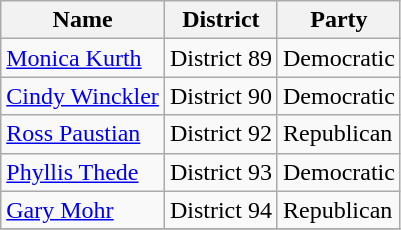<table class="wikitable">
<tr>
<th>Name</th>
<th>District</th>
<th>Party</th>
</tr>
<tr>
<td><a href='#'>Monica Kurth</a></td>
<td>District 89</td>
<td>Democratic</td>
</tr>
<tr>
<td><a href='#'>Cindy Winckler</a></td>
<td>District 90</td>
<td>Democratic</td>
</tr>
<tr>
<td><a href='#'>Ross Paustian</a></td>
<td>District 92</td>
<td>Republican</td>
</tr>
<tr>
<td><a href='#'>Phyllis Thede</a></td>
<td>District 93</td>
<td>Democratic</td>
</tr>
<tr>
<td><a href='#'>Gary Mohr</a></td>
<td>District 94</td>
<td>Republican</td>
</tr>
<tr>
</tr>
</table>
